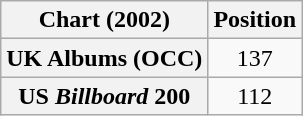<table class="wikitable sortable plainrowheaders" style="text-align:center">
<tr>
<th scope="col">Chart (2002)</th>
<th scope="col">Position</th>
</tr>
<tr>
<th scope="row">UK Albums (OCC)</th>
<td>137</td>
</tr>
<tr>
<th scope="row">US <em>Billboard</em> 200<br></th>
<td>112</td>
</tr>
</table>
